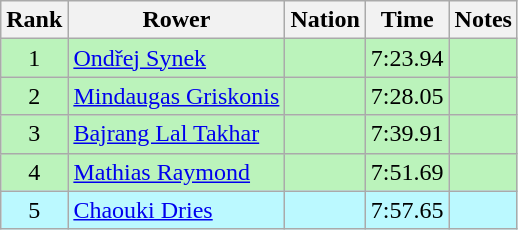<table class="wikitable sortable" style="text-align:center">
<tr>
<th>Rank</th>
<th>Rower</th>
<th>Nation</th>
<th>Time</th>
<th>Notes</th>
</tr>
<tr bgcolor=bbf3bb>
<td>1</td>
<td align=left><a href='#'>Ondřej Synek</a></td>
<td align=left></td>
<td>7:23.94</td>
<td></td>
</tr>
<tr bgcolor=bbf3bb>
<td>2</td>
<td align=left><a href='#'>Mindaugas Griskonis</a></td>
<td align=left></td>
<td>7:28.05</td>
<td></td>
</tr>
<tr bgcolor=bbf3bb>
<td>3</td>
<td align=left><a href='#'>Bajrang Lal Takhar</a></td>
<td align=left></td>
<td>7:39.91</td>
<td></td>
</tr>
<tr bgcolor=bbf3bb>
<td>4</td>
<td align=left><a href='#'>Mathias Raymond</a></td>
<td align=left></td>
<td>7:51.69</td>
<td></td>
</tr>
<tr bgcolor=bbf9ff>
<td>5</td>
<td align=left><a href='#'>Chaouki Dries</a></td>
<td align=left></td>
<td>7:57.65</td>
<td></td>
</tr>
</table>
